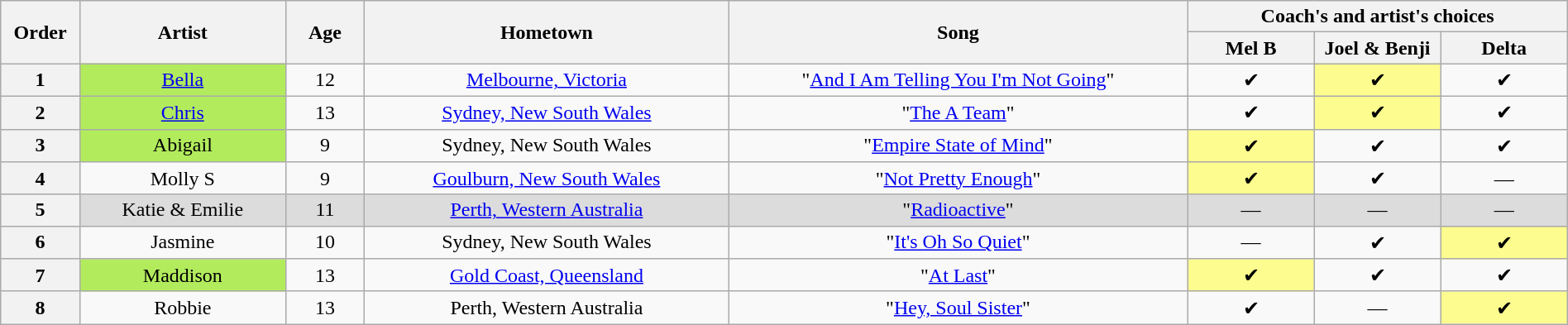<table class="wikitable" style="text-align:center; width:100%">
<tr>
<th scope="col" rowspan="2" style="width:05%">Order</th>
<th scope="col" rowspan="2" style="width:13%">Artist</th>
<th scope="col" rowspan="2" style="width:05%">Age</th>
<th scope="col" rowspan="2" style="width:23%">Hometown</th>
<th scope="col" rowspan="2" style="width:29%">Song</th>
<th scope="col" colspan="3" style="width:25%">Coach's and artist's choices</th>
</tr>
<tr>
<th style="width:08%" nowrap>Mel B</th>
<th style="width:08%">Joel & Benji</th>
<th style="width:08%">Delta</th>
</tr>
<tr>
<th>1</th>
<td style="background:#B2EC5D"><a href='#'>Bella</a></td>
<td>12</td>
<td><a href='#'>Melbourne, Victoria</a></td>
<td>"<a href='#'>And I Am Telling You I'm Not Going</a>"</td>
<td>✔</td>
<td style="background:#fdfc8f">✔</td>
<td>✔</td>
</tr>
<tr>
<th>2</th>
<td style="background:#B2EC5D"><a href='#'>Chris</a></td>
<td>13</td>
<td><a href='#'>Sydney, New South Wales</a></td>
<td>"<a href='#'>The A Team</a>"</td>
<td>✔</td>
<td style="background:#fdfc8f">✔</td>
<td>✔</td>
</tr>
<tr>
<th>3</th>
<td style="background:#B2EC5D">Abigail</td>
<td>9</td>
<td>Sydney, New South Wales</td>
<td>"<a href='#'>Empire State of Mind</a>"</td>
<td style="background:#fdfc8f">✔</td>
<td>✔</td>
<td>✔</td>
</tr>
<tr>
<th>4</th>
<td>Molly S</td>
<td>9</td>
<td><a href='#'>Goulburn, New South Wales</a></td>
<td>"<a href='#'>Not Pretty Enough</a>"</td>
<td style="background:#fdfc8f">✔</td>
<td>✔</td>
<td>—</td>
</tr>
<tr style="background:#DCDCDC">
<th>5</th>
<td>Katie & Emilie</td>
<td>11</td>
<td><a href='#'>Perth, Western Australia</a></td>
<td>"<a href='#'>Radioactive</a>"</td>
<td>—</td>
<td>—</td>
<td>—</td>
</tr>
<tr>
<th>6</th>
<td>Jasmine</td>
<td>10</td>
<td>Sydney, New South Wales</td>
<td>"<a href='#'>It's Oh So Quiet</a>"</td>
<td>—</td>
<td>✔</td>
<td style="background:#fdfc8f">✔</td>
</tr>
<tr>
<th>7</th>
<td style="background:#B2EC5D">Maddison</td>
<td>13</td>
<td><a href='#'>Gold Coast, Queensland</a></td>
<td>"<a href='#'>At Last</a>"</td>
<td style="background:#fdfc8f">✔</td>
<td>✔</td>
<td>✔</td>
</tr>
<tr>
<th>8</th>
<td>Robbie</td>
<td>13</td>
<td>Perth, Western Australia</td>
<td>"<a href='#'>Hey, Soul Sister</a>"</td>
<td>✔</td>
<td>—</td>
<td style="background:#fdfc8f">✔</td>
</tr>
</table>
